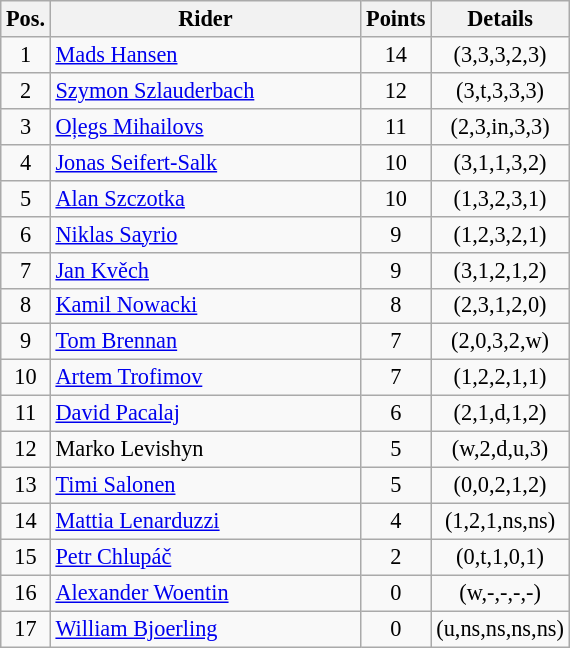<table class=wikitable style="font-size:93%;">
<tr>
<th width=25px>Pos.</th>
<th width=200px>Rider</th>
<th width=40px>Points</th>
<th width=70px>Details</th>
</tr>
<tr align=center>
<td>1</td>
<td align=left> <a href='#'>Mads Hansen</a></td>
<td>14</td>
<td>(3,3,3,2,3)</td>
</tr>
<tr align=center>
<td>2</td>
<td align=left> <a href='#'>Szymon Szlauderbach</a></td>
<td>12</td>
<td>(3,t,3,3,3)</td>
</tr>
<tr align=center>
<td>3</td>
<td align=left> <a href='#'>Oļegs Mihailovs</a></td>
<td>11</td>
<td>(2,3,in,3,3)</td>
</tr>
<tr align=center>
<td>4</td>
<td align=left> <a href='#'>Jonas Seifert-Salk</a></td>
<td>10</td>
<td>(3,1,1,3,2)</td>
</tr>
<tr align=center>
<td>5</td>
<td align=left> <a href='#'>Alan Szczotka</a></td>
<td>10</td>
<td>(1,3,2,3,1)</td>
</tr>
<tr align=center>
<td>6</td>
<td align=left> <a href='#'>Niklas Sayrio</a></td>
<td>9</td>
<td>(1,2,3,2,1)</td>
</tr>
<tr align=center>
<td>7</td>
<td align=left> <a href='#'>Jan Kvěch</a></td>
<td>9</td>
<td>(3,1,2,1,2)</td>
</tr>
<tr align=center>
<td>8</td>
<td align=left> <a href='#'>Kamil Nowacki</a></td>
<td>8</td>
<td>(2,3,1,2,0)</td>
</tr>
<tr align=center>
<td>9</td>
<td align=left> <a href='#'>Tom Brennan</a></td>
<td>7</td>
<td>(2,0,3,2,w)</td>
</tr>
<tr align=center>
<td>10</td>
<td align=left> <a href='#'>Artem Trofimov</a></td>
<td>7</td>
<td>(1,2,2,1,1)</td>
</tr>
<tr align=center>
<td>11</td>
<td align=left> <a href='#'>David Pacalaj</a></td>
<td>6</td>
<td>(2,1,d,1,2)</td>
</tr>
<tr align=center>
<td>12</td>
<td align=left> Marko Levishyn</td>
<td>5</td>
<td>(w,2,d,u,3)</td>
</tr>
<tr align=center>
<td>13</td>
<td align=left> <a href='#'>Timi Salonen</a></td>
<td>5</td>
<td>(0,0,2,1,2)</td>
</tr>
<tr align=center>
<td>14</td>
<td align=left> <a href='#'>Mattia Lenarduzzi</a></td>
<td>4</td>
<td>(1,2,1,ns,ns)</td>
</tr>
<tr align=center>
<td>15</td>
<td align=left> <a href='#'>Petr Chlupáč</a></td>
<td>2</td>
<td>(0,t,1,0,1)</td>
</tr>
<tr align=center>
<td>16</td>
<td align=left> <a href='#'>Alexander Woentin</a></td>
<td>0</td>
<td>(w,-,-,-,-)</td>
</tr>
<tr align=center>
<td>17</td>
<td align=left> <a href='#'>William Bjoerling</a></td>
<td>0</td>
<td>(u,ns,ns,ns,ns)</td>
</tr>
</table>
